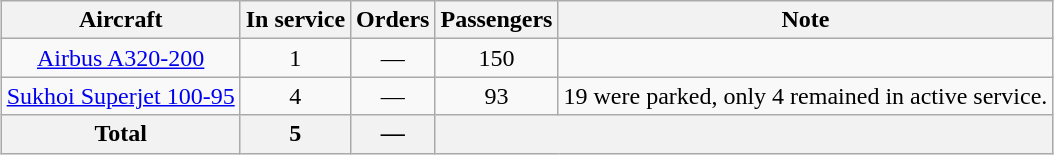<table class="wikitable" style="margin:0.5em auto; text-align:center">
<tr>
<th>Aircraft</th>
<th>In service</th>
<th>Orders</th>
<th>Passengers</th>
<th>Note</th>
</tr>
<tr>
<td><a href='#'>Airbus A320-200</a></td>
<td>1</td>
<td>—</td>
<td>150</td>
<td></td>
</tr>
<tr>
<td><a href='#'>Sukhoi Superjet 100-95</a></td>
<td>4</td>
<td>—</td>
<td>93</td>
<td>19 were parked, only 4 remained in active service.</td>
</tr>
<tr>
<th>Total</th>
<th>5</th>
<th>—</th>
<th colspan="2"></th>
</tr>
</table>
